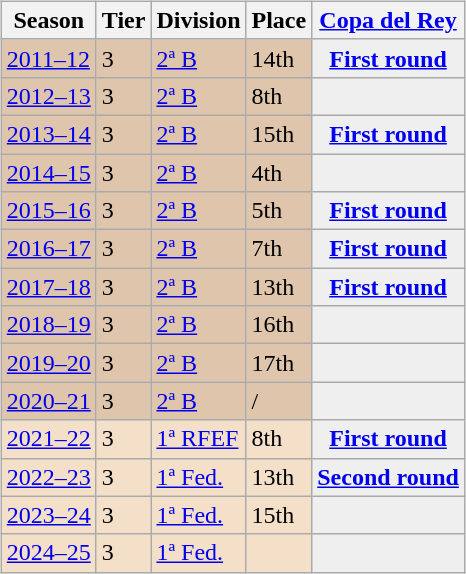<table>
<tr>
<td valign="top" width=0%><br><table class="wikitable">
<tr style="background:#f0f6fa;">
<th>Season</th>
<th>Tier</th>
<th>Division</th>
<th>Place</th>
<th><a href='#'>Copa del Rey</a></th>
</tr>
<tr>
<td style="background:#DEC5AB;"><a href='#'>2011–12</a></td>
<td style="background:#DEC5AB;">3</td>
<td style="background:#DEC5AB;"><a href='#'>2ª B</a></td>
<td style="background:#DEC5AB;">14th</td>
<th style="background:#efefef;"><a href='#'>First round</a></th>
</tr>
<tr>
<td style="background:#DEC5AB;"><a href='#'>2012–13</a></td>
<td style="background:#DEC5AB;">3</td>
<td style="background:#DEC5AB;"><a href='#'>2ª B</a></td>
<td style="background:#DEC5AB;">8th</td>
<th style="background:#efefef;"></th>
</tr>
<tr>
<td style="background:#DEC5AB;"><a href='#'>2013–14</a></td>
<td style="background:#DEC5AB;">3</td>
<td style="background:#DEC5AB;"><a href='#'>2ª B</a></td>
<td style="background:#DEC5AB;">15th</td>
<th style="background:#efefef;"><a href='#'>First round</a></th>
</tr>
<tr>
<td style="background:#DEC5AB;"><a href='#'>2014–15</a></td>
<td style="background:#DEC5AB;">3</td>
<td style="background:#DEC5AB;"><a href='#'>2ª B</a></td>
<td style="background:#DEC5AB;">4th</td>
<th style="background:#efefef;"></th>
</tr>
<tr>
<td style="background:#DEC5AB;"><a href='#'>2015–16</a></td>
<td style="background:#DEC5AB;">3</td>
<td style="background:#DEC5AB;"><a href='#'>2ª B</a></td>
<td style="background:#DEC5AB;">5th</td>
<th style="background:#efefef;"><a href='#'>First round</a></th>
</tr>
<tr>
<td style="background:#DEC5AB;"><a href='#'>2016–17</a></td>
<td style="background:#DEC5AB;">3</td>
<td style="background:#DEC5AB;"><a href='#'>2ª B</a></td>
<td style="background:#DEC5AB;">7th</td>
<th style="background:#efefef;"><a href='#'>First round</a></th>
</tr>
<tr>
<td style="background:#DEC5AB;"><a href='#'>2017–18</a></td>
<td style="background:#DEC5AB;">3</td>
<td style="background:#DEC5AB;"><a href='#'>2ª B</a></td>
<td style="background:#DEC5AB;">13th</td>
<th style="background:#efefef;"><a href='#'>First round</a></th>
</tr>
<tr>
<td style="background:#DEC5AB;"><a href='#'>2018–19</a></td>
<td style="background:#DEC5AB;">3</td>
<td style="background:#DEC5AB;"><a href='#'>2ª B</a></td>
<td style="background:#DEC5AB;">16th</td>
<th style="background:#efefef;"></th>
</tr>
<tr>
<td style="background:#DEC5AB;"><a href='#'>2019–20</a></td>
<td style="background:#DEC5AB;">3</td>
<td style="background:#DEC5AB;"><a href='#'>2ª B</a></td>
<td style="background:#DEC5AB;">17th</td>
<th style="background:#efefef;"></th>
</tr>
<tr>
<td style="background:#DEC5AB;"><a href='#'>2020–21</a></td>
<td style="background:#DEC5AB;">3</td>
<td style="background:#DEC5AB;"><a href='#'>2ª B</a></td>
<td style="background:#DEC5AB;"> / </td>
<th style="background:#efefef;"></th>
</tr>
<tr>
<td style="background:#F4DFC8;"><a href='#'>2021–22</a></td>
<td style="background:#F4DFC8;">3</td>
<td style="background:#F4DFC8;"><a href='#'>1ª RFEF</a></td>
<td style="background:#F4DFC8;">8th</td>
<th style="background:#efefef;"><a href='#'>First round</a></th>
</tr>
<tr>
<td style="background:#F4DFC8;"><a href='#'>2022–23</a></td>
<td style="background:#F4DFC8;">3</td>
<td style="background:#F4DFC8;"><a href='#'>1ª Fed.</a></td>
<td style="background:#F4DFC8;">13th</td>
<th style="background:#efefef;"><a href='#'>Second round</a></th>
</tr>
<tr>
<td style="background:#F4DFC8;"><a href='#'>2023–24</a></td>
<td style="background:#F4DFC8;">3</td>
<td style="background:#F4DFC8;"><a href='#'>1ª Fed.</a></td>
<td style="background:#F4DFC8;">15th</td>
<th style="background:#efefef;"></th>
</tr>
<tr>
<td style="background:#F4DFC8;"><a href='#'>2024–25</a></td>
<td style="background:#F4DFC8;">3</td>
<td style="background:#F4DFC8;"><a href='#'>1ª Fed.</a></td>
<td style="background:#F4DFC8;"></td>
<th style="background:#efefef;"></th>
</tr>
</table>
</td>
</tr>
</table>
